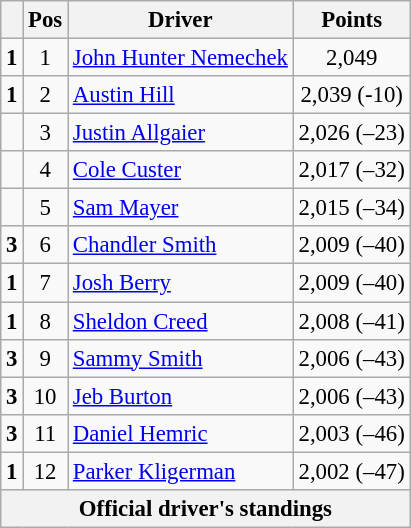<table class="wikitable" style="font-size: 95%;">
<tr>
<th></th>
<th>Pos</th>
<th>Driver</th>
<th>Points</th>
</tr>
<tr>
<td align="left"> <strong>1</strong></td>
<td style="text-align:center;">1</td>
<td><a href='#'>John Hunter Nemechek</a></td>
<td style="text-align:center;">2,049</td>
</tr>
<tr>
<td align="left"> <strong>1</strong></td>
<td style="text-align:center;">2</td>
<td><a href='#'>Austin Hill</a></td>
<td style="text-align:center;">2,039 (-10)</td>
</tr>
<tr>
<td align="left"></td>
<td style="text-align:center;">3</td>
<td><a href='#'>Justin Allgaier</a></td>
<td style="text-align:center;">2,026 (–23)</td>
</tr>
<tr>
<td align="left"></td>
<td style="text-align:center;">4</td>
<td><a href='#'>Cole Custer</a></td>
<td style="text-align:center;">2,017 (–32)</td>
</tr>
<tr>
<td align="left"></td>
<td style="text-align:center;">5</td>
<td><a href='#'>Sam Mayer</a></td>
<td style="text-align:center;">2,015 (–34)</td>
</tr>
<tr>
<td align="left"> <strong>3</strong></td>
<td style="text-align:center;">6</td>
<td><a href='#'>Chandler Smith</a></td>
<td style="text-align:center;">2,009 (–40)</td>
</tr>
<tr>
<td align="left"> <strong>1</strong></td>
<td style="text-align:center;">7</td>
<td><a href='#'>Josh Berry</a></td>
<td style="text-align:center;">2,009 (–40)</td>
</tr>
<tr>
<td align="left"> <strong>1</strong></td>
<td style="text-align:center;">8</td>
<td><a href='#'>Sheldon Creed</a></td>
<td style="text-align:center;">2,008 (–41)</td>
</tr>
<tr>
<td align="left"> <strong>3</strong></td>
<td style="text-align:center;">9</td>
<td><a href='#'>Sammy Smith</a></td>
<td style="text-align:center;">2,006 (–43)</td>
</tr>
<tr>
<td align="left"> <strong>3</strong></td>
<td style="text-align:center;">10</td>
<td><a href='#'>Jeb Burton</a></td>
<td style="text-align:center;">2,006 (–43)</td>
</tr>
<tr>
<td align="left"> <strong>3</strong></td>
<td style="text-align:center;">11</td>
<td><a href='#'>Daniel Hemric</a></td>
<td style="text-align:center;">2,003 (–46)</td>
</tr>
<tr>
<td align="left"> <strong>1</strong></td>
<td style="text-align:center;">12</td>
<td><a href='#'>Parker Kligerman</a></td>
<td style="text-align:center;">2,002 (–47)</td>
</tr>
<tr class="sortbottom">
<th colspan="9">Official driver's standings</th>
</tr>
</table>
